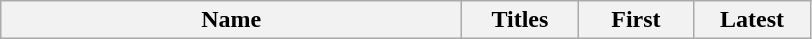<table class="wikitable plainrowheaders" style="margin:0;">
<tr>
<th width=300px>Name</th>
<th width=70px>Titles</th>
<th width=70px>First</th>
<th width=70px>Latest</th>
</tr>
</table>
